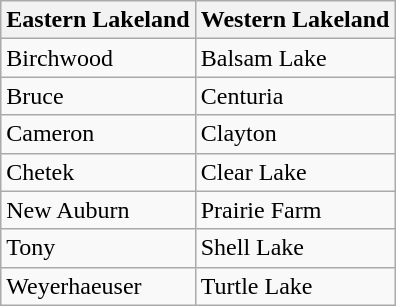<table class="wikitable">
<tr>
<th>Eastern Lakeland</th>
<th>Western Lakeland</th>
</tr>
<tr>
<td>Birchwood</td>
<td>Balsam Lake</td>
</tr>
<tr>
<td>Bruce</td>
<td>Centuria</td>
</tr>
<tr>
<td>Cameron</td>
<td>Clayton</td>
</tr>
<tr>
<td>Chetek</td>
<td>Clear Lake</td>
</tr>
<tr>
<td>New Auburn</td>
<td>Prairie Farm</td>
</tr>
<tr>
<td>Tony</td>
<td>Shell Lake</td>
</tr>
<tr>
<td>Weyerhaeuser</td>
<td>Turtle Lake</td>
</tr>
</table>
